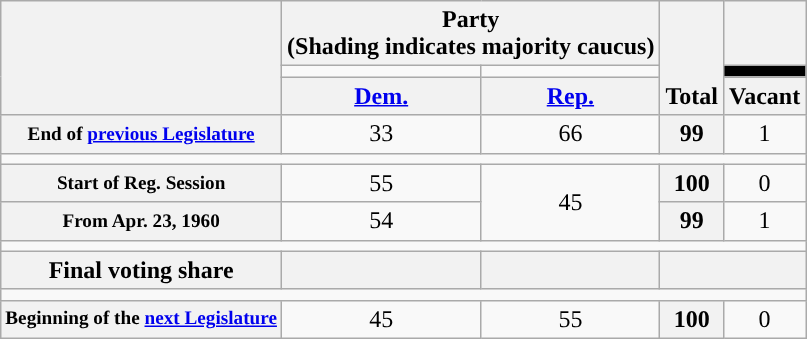<table class=wikitable style="text-align:center">
<tr style="vertical-align:bottom;">
<th rowspan=3></th>
<th colspan=2>Party <div>(Shading indicates majority caucus)</div></th>
<th rowspan=3>Total</th>
<th></th>
</tr>
<tr style="height:5px">
<td style="background-color:"></td>
<td style="background-color:"></td>
<td style="background:black;"></td>
</tr>
<tr>
<th><a href='#'>Dem.</a></th>
<th><a href='#'>Rep.</a></th>
<th>Vacant</th>
</tr>
<tr>
<th style="font-size:80%;">End of <a href='#'>previous Legislature</a></th>
<td>33</td>
<td>66</td>
<th>99</th>
<td>1</td>
</tr>
<tr>
<td colspan=5></td>
</tr>
<tr>
<th style="font-size:80%;">Start of Reg. Session</th>
<td>55</td>
<td rowspan="2">45</td>
<th>100</th>
<td>0</td>
</tr>
<tr>
<th style="font-size:80%;">From Apr. 23, 1960</th>
<td>54</td>
<th>99</th>
<td>1</td>
</tr>
<tr>
<td colspan=5></td>
</tr>
<tr>
<th>Final voting share</th>
<th></th>
<th></th>
<th colspan=2></th>
</tr>
<tr>
<td colspan=5></td>
</tr>
<tr>
<th style="font-size:80%;">Beginning of the <a href='#'>next Legislature</a></th>
<td>45</td>
<td>55</td>
<th>100</th>
<td>0</td>
</tr>
</table>
